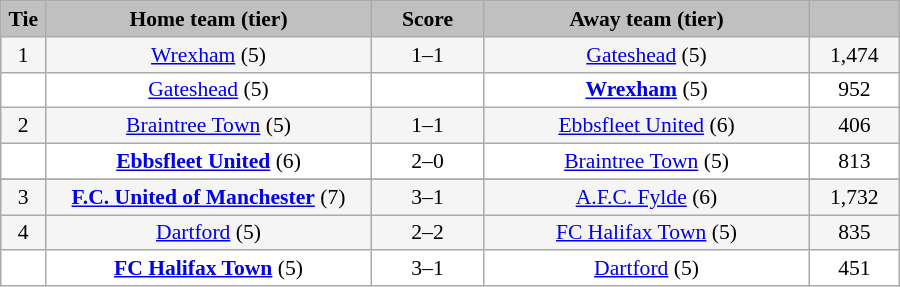<table class="wikitable" style="width: 600px; background:WhiteSmoke; text-align:center; font-size:90%">
<tr>
<td scope="col" style="width:  5.00%; background:silver;"><strong>Tie</strong></td>
<td scope="col" style="width: 36.25%; background:silver;"><strong>Home team (tier)</strong></td>
<td scope="col" style="width: 12.50%; background:silver;"><strong>Score</strong></td>
<td scope="col" style="width: 36.25%; background:silver;"><strong>Away team (tier)</strong></td>
<td scope="col" style="width: 10.00%; background:silver;"><strong></strong></td>
</tr>
<tr>
<td>1</td>
<td><a href='#'>Wrexham</a> (5)</td>
<td>1–1</td>
<td><a href='#'>Gateshead</a> (5)</td>
<td>1,474</td>
</tr>
<tr style="background:white;">
<td><em></em></td>
<td><a href='#'>Gateshead</a> (5)</td>
<td></td>
<td><strong><a href='#'>Wrexham</a></strong> (5)</td>
<td>952</td>
</tr>
<tr>
<td>2</td>
<td><a href='#'>Braintree Town</a> (5)</td>
<td>1–1</td>
<td><a href='#'>Ebbsfleet United</a> (6)</td>
<td>406</td>
</tr>
<tr style="background:white;">
<td><em></em></td>
<td><strong><a href='#'>Ebbsfleet United</a></strong> (6)</td>
<td>2–0</td>
<td><a href='#'>Braintree Town</a> (5)</td>
<td>813</td>
</tr>
<tr>
</tr>
<tr>
<td>3</td>
<td><strong><a href='#'>F.C. United of Manchester</a></strong> (7)</td>
<td>3–1</td>
<td><a href='#'>A.F.C. Fylde</a> (6)</td>
<td>1,732</td>
</tr>
<tr>
<td>4</td>
<td><a href='#'>Dartford</a> (5)</td>
<td>2–2</td>
<td><a href='#'>FC Halifax Town</a> (5)</td>
<td>835</td>
</tr>
<tr style="background:white;">
<td><em></em></td>
<td><strong><a href='#'>FC Halifax Town</a></strong> (5)</td>
<td>3–1</td>
<td><a href='#'>Dartford</a> (5)</td>
<td>451</td>
</tr>
</table>
